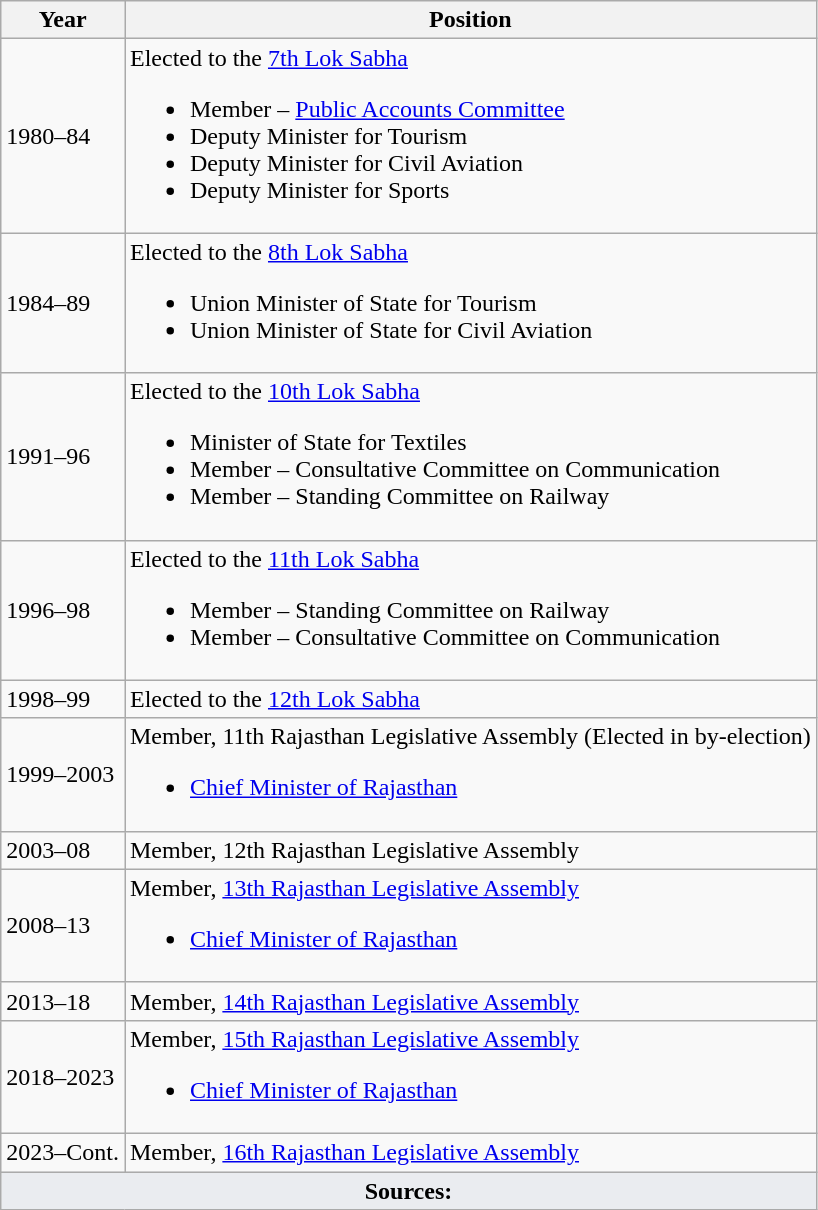<table class="wikitable">
<tr>
<th>Year</th>
<th>Position</th>
</tr>
<tr>
<td>1980–84</td>
<td>Elected to the <a href='#'>7th Lok Sabha</a><br><ul><li>Member – <a href='#'>Public Accounts Committee</a> </li><li>Deputy Minister for Tourism </li><li>Deputy Minister for Civil Aviation </li><li>Deputy Minister for Sports </li></ul></td>
</tr>
<tr>
<td>1984–89</td>
<td>Elected to the <a href='#'>8th Lok Sabha</a><br><ul><li>Union Minister of State for Tourism </li><li>Union Minister of State for Civil Aviation </li></ul></td>
</tr>
<tr>
<td>1991–96</td>
<td>Elected to the <a href='#'>10th Lok Sabha</a><br><ul><li>Minister of State   for Textiles </li><li>Member – Consultative Committee on Communication </li><li>Member – Standing Committee on Railway </li></ul></td>
</tr>
<tr>
<td>1996–98</td>
<td>Elected to the <a href='#'>11th Lok Sabha</a><br><ul><li>Member – Standing Committee on Railway </li><li>Member – Consultative Committee on Communication </li></ul></td>
</tr>
<tr>
<td>1998–99</td>
<td>Elected to the <a href='#'>12th Lok Sabha</a></td>
</tr>
<tr>
<td>1999–2003</td>
<td>Member, 11th Rajasthan Legislative Assembly (Elected in by-election)<br><ul><li><a href='#'>Chief Minister of Rajasthan</a></li></ul></td>
</tr>
<tr>
<td>2003–08</td>
<td>Member, 12th Rajasthan Legislative Assembly</td>
</tr>
<tr>
<td>2008–13</td>
<td>Member, <a href='#'>13th Rajasthan Legislative Assembly</a><br><ul><li><a href='#'>Chief Minister of Rajasthan</a></li></ul></td>
</tr>
<tr>
<td>2013–18</td>
<td>Member, <a href='#'>14th Rajasthan Legislative Assembly</a></td>
</tr>
<tr>
<td>2018–2023</td>
<td>Member, <a href='#'>15th Rajasthan Legislative Assembly</a><br><ul><li><a href='#'>Chief Minister of Rajasthan</a></li></ul></td>
</tr>
<tr>
<td>2023–Cont.</td>
<td>Member, <a href='#'>16th Rajasthan Legislative Assembly</a></td>
</tr>
<tr class="sortbottom">
<td colspan="2" align="bottom" style="background-color:#EAECF0; text-align:center"><strong>Sources:</strong></td>
</tr>
</table>
